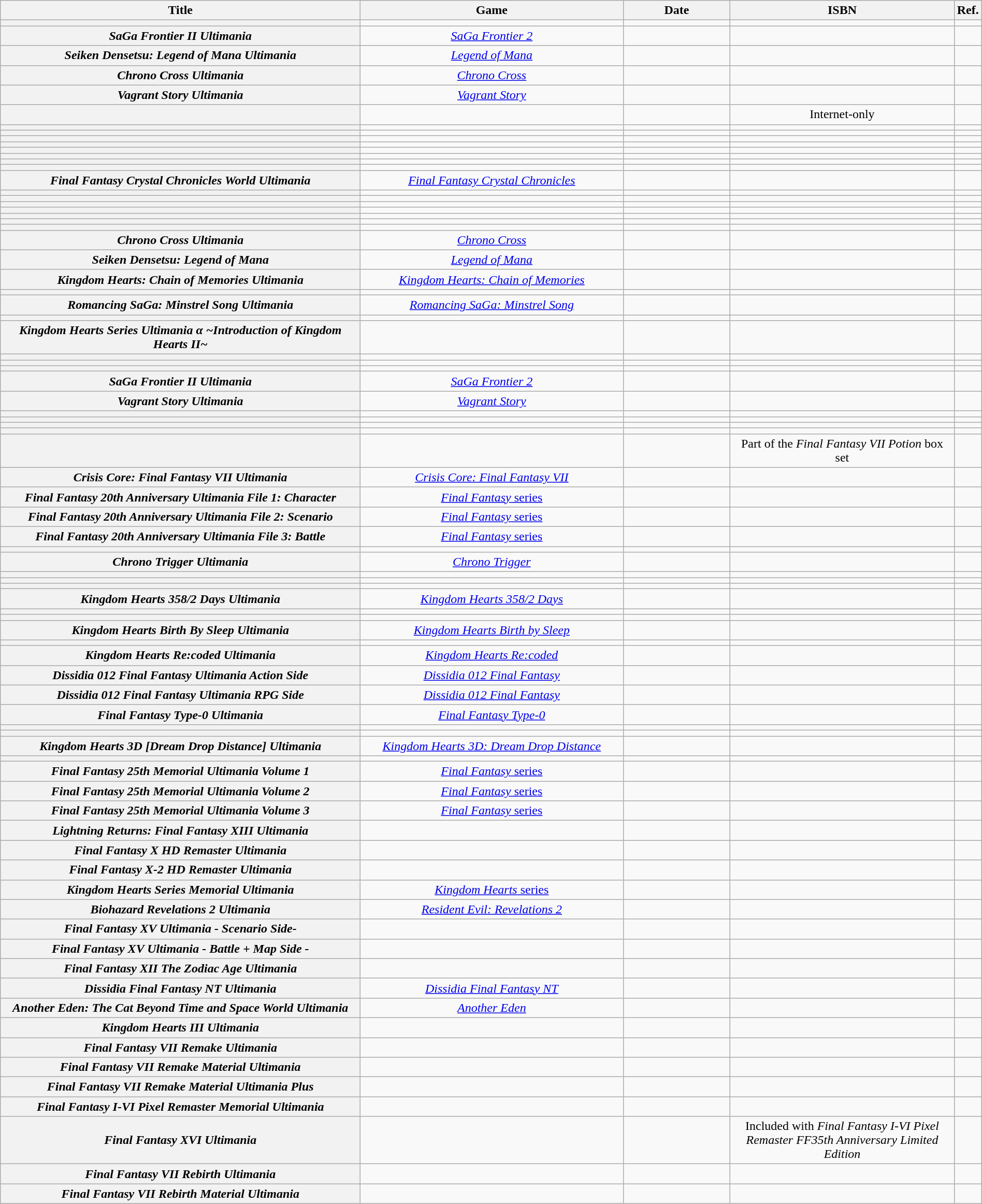<table class="wikitable sortable plainrowheaders" style="width: 100%;">
<tr>
<th scope="col" style="width:37%;">Title</th>
<th scope="col" style="width:27%;">Game</th>
<th scope="col" style="width:11%;">Date</th>
<th scope="col" style="width:23%;">ISBN</th>
<th scope="col" style="width:2%;" class="unsortable">Ref.</th>
</tr>
<tr style="text-align: center;">
<th scope="row" style="text-align:center;"><em></em></th>
<td><em></em></td>
<td></td>
<td></td>
<td></td>
</tr>
<tr style="text-align: center;">
<th scope="row" style="text-align:center;"><em>SaGa Frontier II Ultimania</em></th>
<td><em><a href='#'>SaGa Frontier 2</a></em></td>
<td></td>
<td></td>
<td></td>
</tr>
<tr style="text-align: center;">
<th scope="row" style="text-align:center;"><em>Seiken Densetsu: Legend of Mana Ultimania</em></th>
<td><em><a href='#'>Legend of Mana</a></em></td>
<td></td>
<td></td>
<td></td>
</tr>
<tr style="text-align: center;">
<th scope="row" style="text-align:center;"><em>Chrono Cross Ultimania</em></th>
<td><em><a href='#'>Chrono Cross</a></em></td>
<td></td>
<td></td>
<td></td>
</tr>
<tr style="text-align: center;">
<th scope="row" style="text-align:center;"><em>Vagrant Story Ultimania</em></th>
<td><em><a href='#'>Vagrant Story</a></em></td>
<td></td>
<td></td>
<td></td>
</tr>
<tr style="text-align: center;">
<th scope="row" style="text-align:center;"><em></em></th>
<td><em></em></td>
<td></td>
<td>Internet-only</td>
<td></td>
</tr>
<tr style="text-align: center;">
<th scope="row" style="text-align:center;"><em></em></th>
<td><em></em></td>
<td></td>
<td></td>
<td></td>
</tr>
<tr style="text-align: center;">
<th scope="row" style="text-align:center;"><em></em></th>
<td><em></em></td>
<td></td>
<td></td>
<td></td>
</tr>
<tr style="text-align: center;">
<th scope="row" style="text-align:center;"><em></em></th>
<td><em></em></td>
<td></td>
<td></td>
<td></td>
</tr>
<tr style="text-align: center;">
<th scope="row" style="text-align:center;"><em></em></th>
<td><em></em></td>
<td></td>
<td></td>
<td></td>
</tr>
<tr style="text-align: center;">
<th scope="row" style="text-align:center;"><em></em></th>
<td><em></em></td>
<td></td>
<td></td>
<td></td>
</tr>
<tr style="text-align: center;">
<th scope="row" style="text-align:center;"><em></em></th>
<td><em></em></td>
<td></td>
<td></td>
<td></td>
</tr>
<tr style="text-align: center;">
<th scope="row" style="text-align:center;"><em></em></th>
<td><em></em></td>
<td></td>
<td></td>
<td></td>
</tr>
<tr style="text-align: center;">
<th scope="row" style="text-align:center;"><em></em></th>
<td><em></em></td>
<td></td>
<td></td>
<td></td>
</tr>
<tr style="text-align: center;">
<th scope="row" style="text-align:center;"><em>Final Fantasy Crystal Chronicles World Ultimania</em></th>
<td><em><a href='#'>Final Fantasy Crystal Chronicles</a></em></td>
<td></td>
<td></td>
<td></td>
</tr>
<tr style="text-align: center;">
<th scope="row" style="text-align:center;"><em></em></th>
<td><em></em></td>
<td></td>
<td></td>
<td></td>
</tr>
<tr style="text-align: center;">
<th scope="row" style="text-align:center;"><em></em></th>
<td><em></em></td>
<td></td>
<td></td>
<td></td>
</tr>
<tr style="text-align: center;">
<th scope="row" style="text-align:center;"><em></em></th>
<td><em></em></td>
<td></td>
<td></td>
<td></td>
</tr>
<tr style="text-align: center;">
<th scope="row" style="text-align:center;"><em></em></th>
<td><em></em></td>
<td></td>
<td></td>
<td></td>
</tr>
<tr style="text-align: center;">
<th scope="row" style="text-align:center;"><em></em></th>
<td><em></em></td>
<td></td>
<td></td>
<td></td>
</tr>
<tr style="text-align: center;">
<th scope="row" style="text-align:center;"><em></em></th>
<td><em></em></td>
<td></td>
<td></td>
<td></td>
</tr>
<tr style="text-align: center;">
<th scope="row" style="text-align:center;"><em></em></th>
<td><em></em></td>
<td></td>
<td></td>
<td></td>
</tr>
<tr style="text-align: center;">
<th scope="row" style="text-align:center;"><em>Chrono Cross Ultimania</em></th>
<td><em><a href='#'>Chrono Cross</a></em></td>
<td></td>
<td></td>
<td></td>
</tr>
<tr style="text-align: center;">
<th scope="row" style="text-align:center;"><em>Seiken Densetsu: Legend of Mana</em></th>
<td><em><a href='#'>Legend of Mana</a></em></td>
<td></td>
<td></td>
<td></td>
</tr>
<tr style="text-align: center;">
<th scope="row" style="text-align:center;"><em>Kingdom Hearts: Chain of Memories Ultimania</em></th>
<td><em><a href='#'>Kingdom Hearts: Chain of Memories</a></em></td>
<td></td>
<td></td>
<td></td>
</tr>
<tr style="text-align: center;">
<th scope="row" style="text-align:center;"><em></em></th>
<td><em></em></td>
<td></td>
<td></td>
<td></td>
</tr>
<tr style="text-align: center;">
<th scope="row" style="text-align:center;"><em>Romancing SaGa: Minstrel Song Ultimania</em></th>
<td><em><a href='#'>Romancing SaGa: Minstrel Song</a></em></td>
<td></td>
<td></td>
<td></td>
</tr>
<tr style="text-align: center;">
<th scope="row" style="text-align:center;"><em></em></th>
<td><em></em></td>
<td></td>
<td></td>
<td></td>
</tr>
<tr style="text-align: center;">
<th scope="row" style="text-align:center;"><em>Kingdom Hearts Series Ultimania α ~Introduction of Kingdom Hearts II~</em></th>
<td><em></em></td>
<td></td>
<td></td>
<td></td>
</tr>
<tr style="text-align: center;">
<th scope="row" style="text-align:center;"><em></em></th>
<td><em></em></td>
<td></td>
<td></td>
<td></td>
</tr>
<tr style="text-align: center;">
<th scope="row" style="text-align:center;"><em></em></th>
<td><em></em></td>
<td></td>
<td></td>
<td></td>
</tr>
<tr style="text-align: center;">
<th scope="row" style="text-align:center;"><em></em></th>
<td><em></em></td>
<td></td>
<td></td>
<td></td>
</tr>
<tr style="text-align: center;">
<th scope="row" style="text-align:center;"><em>SaGa Frontier II Ultimania</em></th>
<td><em><a href='#'>SaGa Frontier 2</a></em></td>
<td></td>
<td></td>
<td></td>
</tr>
<tr style="text-align: center;">
<th scope="row" style="text-align:center;"><em>Vagrant Story Ultimania</em></th>
<td><em><a href='#'>Vagrant Story</a></em></td>
<td></td>
<td></td>
<td></td>
</tr>
<tr style="text-align: center;">
<th scope="row" style="text-align:center;"><em></em></th>
<td><em></em></td>
<td></td>
<td></td>
<td></td>
</tr>
<tr style="text-align: center;">
<th scope="row" style="text-align:center;"><em></em></th>
<td><em></em></td>
<td></td>
<td></td>
<td></td>
</tr>
<tr style="text-align: center;">
<th scope="row" style="text-align:center;"><em></em></th>
<td><em></em></td>
<td></td>
<td></td>
<td></td>
</tr>
<tr style="text-align: center;">
<th scope="row" style="text-align:center;"><em></em></th>
<td><em></em></td>
<td></td>
<td></td>
<td></td>
</tr>
<tr style="text-align: center;">
<th scope="row" style="text-align:center;"><em></em></th>
<td><em></em></td>
<td></td>
<td>Part of the <em>Final Fantasy VII Potion</em> box set</td>
<td></td>
</tr>
<tr style="text-align: center;">
<th scope="row" style="text-align:center;"><em>Crisis Core: Final Fantasy VII Ultimania</em></th>
<td><em><a href='#'>Crisis Core: Final Fantasy VII</a></em></td>
<td></td>
<td></td>
<td></td>
</tr>
<tr style="text-align: center;">
<th scope="row" style="text-align:center;"><em>Final Fantasy 20th Anniversary Ultimania File 1: Character</em></th>
<td><a href='#'><em>Final Fantasy</em> series</a></td>
<td></td>
<td></td>
<td></td>
</tr>
<tr style="text-align: center;">
<th scope="row" style="text-align:center;"><em>Final Fantasy 20th Anniversary Ultimania File 2: Scenario</em></th>
<td><a href='#'><em>Final Fantasy</em> series</a></td>
<td></td>
<td></td>
<td></td>
</tr>
<tr style="text-align: center;">
<th scope="row" style="text-align:center;"><em>Final Fantasy 20th Anniversary Ultimania File 3: Battle</em></th>
<td><a href='#'><em>Final Fantasy</em> series</a></td>
<td></td>
<td></td>
<td></td>
</tr>
<tr style="text-align: center;">
<th scope="row" style="text-align:center;"><em></em></th>
<td><em></em></td>
<td></td>
<td></td>
<td></td>
</tr>
<tr style="text-align: center;">
<th scope="row" style="text-align:center;"><em>Chrono Trigger Ultimania</em></th>
<td><em><a href='#'>Chrono Trigger</a></em></td>
<td></td>
<td></td>
<td></td>
</tr>
<tr style="text-align: center;">
<th scope="row" style="text-align:center;"><em></em></th>
<td><em></em></td>
<td></td>
<td></td>
<td></td>
</tr>
<tr style="text-align: center;">
<th scope="row" style="text-align:center;"><em></em></th>
<td><em></em></td>
<td></td>
<td></td>
<td></td>
</tr>
<tr style="text-align: center;">
<th scope="row" style="text-align:center;"><em></em></th>
<td><em></em></td>
<td></td>
<td></td>
<td></td>
</tr>
<tr style="text-align: center;">
<th scope="row" style="text-align:center;"><em>Kingdom Hearts 358/2 Days Ultimania</em></th>
<td><em><a href='#'>Kingdom Hearts 358/2 Days</a></em></td>
<td></td>
<td></td>
<td></td>
</tr>
<tr style="text-align: center;">
<th scope="row" style="text-align:center;"><em></em></th>
<td><em></em></td>
<td></td>
<td></td>
<td></td>
</tr>
<tr style="text-align: center;">
<th scope="row" style="text-align:center;"><em></em></th>
<td><em></em></td>
<td></td>
<td></td>
<td></td>
</tr>
<tr style="text-align: center;">
<th scope="row" style="text-align:center;"><em>Kingdom Hearts Birth By Sleep Ultimania</em></th>
<td><em><a href='#'>Kingdom Hearts Birth by Sleep</a></em></td>
<td></td>
<td></td>
<td></td>
</tr>
<tr style="text-align: center;">
<th scope="row" style="text-align:center;"><em></em></th>
<td><em></em></td>
<td></td>
<td></td>
<td></td>
</tr>
<tr style="text-align: center;">
<th scope="row" style="text-align:center;"><em>Kingdom Hearts Re:coded Ultimania</em></th>
<td><em><a href='#'>Kingdom Hearts Re:coded</a></em></td>
<td></td>
<td></td>
<td></td>
</tr>
<tr style="text-align: center;">
<th scope="row" style="text-align:center;"><em>Dissidia 012 Final Fantasy Ultimania Action Side</em></th>
<td><em><a href='#'>Dissidia 012 Final Fantasy</a></em></td>
<td></td>
<td></td>
<td></td>
</tr>
<tr style="text-align: center;">
<th scope="row" style="text-align:center;"><em>Dissidia 012 Final Fantasy Ultimania RPG Side</em></th>
<td><em><a href='#'>Dissidia 012 Final Fantasy</a></em></td>
<td></td>
<td></td>
<td></td>
</tr>
<tr style="text-align: center;">
<th scope="row" style="text-align:center;"><em>Final Fantasy Type-0 Ultimania</em></th>
<td><em><a href='#'>Final Fantasy Type-0</a></em></td>
<td></td>
<td></td>
<td></td>
</tr>
<tr style="text-align: center;">
<th scope="row" style="text-align:center;"><em></em></th>
<td><em></em></td>
<td></td>
<td></td>
<td></td>
</tr>
<tr style="text-align: center;">
<th scope="row" style="text-align:center;"><em></em></th>
<td><em></em></td>
<td></td>
<td></td>
<td></td>
</tr>
<tr style="text-align: center;">
<th scope="row" style="text-align:center;"><em>Kingdom Hearts 3D [Dream Drop Distance] Ultimania</em></th>
<td><em><a href='#'>Kingdom Hearts 3D: Dream Drop Distance</a></em></td>
<td></td>
<td></td>
<td></td>
</tr>
<tr style="text-align: center;">
<th scope="row" style="text-align:center;"><em></em></th>
<td><em></em></td>
<td></td>
<td></td>
<td></td>
</tr>
<tr style="text-align: center;">
<th scope="row" style="text-align:center;"><em>Final Fantasy 25th Memorial Ultimania Volume 1</em></th>
<td><a href='#'><em>Final Fantasy</em> series</a></td>
<td></td>
<td></td>
<td></td>
</tr>
<tr style="text-align: center;">
<th scope="row" style="text-align:center;"><em>Final Fantasy 25th Memorial Ultimania Volume 2</em></th>
<td><a href='#'><em>Final Fantasy</em> series</a></td>
<td></td>
<td></td>
<td></td>
</tr>
<tr style="text-align: center;">
<th scope="row" style="text-align:center;"><em>Final Fantasy 25th Memorial Ultimania Volume 3</em></th>
<td><a href='#'><em>Final Fantasy</em> series</a></td>
<td></td>
<td></td>
<td></td>
</tr>
<tr style="text-align: center;">
<th scope="row" style="text-align:center;"><em>Lightning Returns: Final Fantasy XIII Ultimania</em></th>
<td><em></em></td>
<td></td>
<td></td>
<td></td>
</tr>
<tr style="text-align: center;">
<th scope="row" style="text-align:center;"><em>Final Fantasy X HD Remaster Ultimania</em></th>
<td><em></em></td>
<td></td>
<td></td>
<td></td>
</tr>
<tr style="text-align: center;">
<th scope="row" style="text-align:center;"><em>Final Fantasy X-2 HD Remaster Ultimania</em></th>
<td><em></em></td>
<td></td>
<td></td>
<td></td>
</tr>
<tr style="text-align: center;">
<th scope="row" style="text-align:center;"><em>Kingdom Hearts Series Memorial Ultimania</em></th>
<td><a href='#'><em>Kingdom Hearts</em> series</a></td>
<td></td>
<td></td>
<td></td>
</tr>
<tr style="text-align: center;">
<th scope="row" style="text-align:center;"><em>Biohazard Revelations 2 Ultimania</em></th>
<td><em><a href='#'>Resident Evil: Revelations 2</a></em></td>
<td></td>
<td></td>
<td></td>
</tr>
<tr style="text-align: center;">
<th scope="row" style="text-align:center;"><em>Final Fantasy XV Ultimania - Scenario Side-</em></th>
<td><em></em></td>
<td></td>
<td></td>
<td></td>
</tr>
<tr style="text-align: center;">
<th scope="row" style="text-align:center;"><em>Final Fantasy XV Ultimania - Battle + Map Side -</em></th>
<td><em></em></td>
<td></td>
<td></td>
<td></td>
</tr>
<tr style="text-align: center;">
<th scope="row" style="text-align:center;"><em>Final Fantasy XII The Zodiac Age Ultimania</em></th>
<td><em></em></td>
<td></td>
<td></td>
<td></td>
</tr>
<tr style="text-align: center;">
<th scope="row" style="text-align:center;"><em>Dissidia Final Fantasy NT Ultimania</em></th>
<td><em><a href='#'>Dissidia Final Fantasy NT</a></em></td>
<td></td>
<td></td>
<td></td>
</tr>
<tr style="text-align: center;">
<th scope="row" style="text-align:center;"><em>Another Eden: The Cat Beyond Time and Space World Ultimania</em></th>
<td><em><a href='#'>Another Eden</a></em></td>
<td></td>
<td></td>
<td></td>
</tr>
<tr style="text-align: center;">
<th scope="row" style="text-align:center;"><em>Kingdom Hearts III Ultimania</em></th>
<td><em></em></td>
<td></td>
<td></td>
<td></td>
</tr>
<tr style="text-align: center;">
<th scope="row" style="text-align:center;"><em>Final Fantasy VII Remake Ultimania</em></th>
<td><em></em></td>
<td></td>
<td></td>
<td></td>
</tr>
<tr style="text-align: center;">
<th scope="row" style="text-align:center;"><em>Final Fantasy VII Remake Material Ultimania</em></th>
<td><em></em></td>
<td></td>
<td></td>
<td></td>
</tr>
<tr style="text-align: center;">
<th scope="row" style="text-align:center;"><em>Final Fantasy VII Remake Material Ultimania Plus</em></th>
<td><em></em></td>
<td></td>
<td></td>
<td></td>
</tr>
<tr style="text-align: center;">
<th scope="row" style="text-align:center;"><em>Final Fantasy I-VI Pixel Remaster Memorial Ultimania</em></th>
<td><em></em></td>
<td></td>
<td></td>
<td></td>
</tr>
<tr style="text-align: center;">
<th scope="row" style="text-align:center;"><em>Final Fantasy XVI Ultimania</em></th>
<td><em></em></td>
<td></td>
<td>Included with <em>Final Fantasy I-VI Pixel Remaster FF35th Anniversary Limited Edition</em></td>
<td></td>
</tr>
<tr style="text-align: center;">
<th scope="row" style="text-align:center;"><em>Final Fantasy VII Rebirth Ultimania</em></th>
<td><em></em></td>
<td></td>
<td></td>
<td></td>
</tr>
<tr style="text-align: center;">
<th scope="row" style="text-align:center;"><em>Final Fantasy VII Rebirth Material Ultimania</em></th>
<td><em></em></td>
<td></td>
<td></td>
<td></td>
</tr>
</table>
